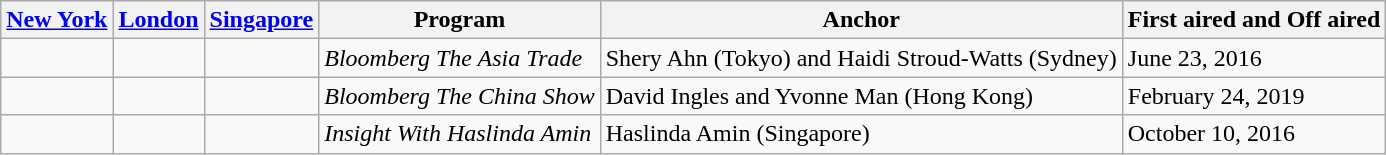<table class="wikitable">
<tr>
<th><a href='#'>New York</a></th>
<th><a href='#'>London</a></th>
<th><a href='#'>Singapore</a></th>
<th>Program</th>
<th>Anchor</th>
<th>First aired and Off aired</th>
</tr>
<tr>
<td></td>
<td></td>
<td></td>
<td><em>Bloomberg The Asia Trade</em></td>
<td>Shery Ahn (Tokyo) and Haidi Stroud-Watts (Sydney)</td>
<td>June 23, 2016</td>
</tr>
<tr>
<td></td>
<td></td>
<td></td>
<td><em>Bloomberg The China Show</em></td>
<td>David Ingles and Yvonne Man (Hong Kong)</td>
<td>February 24, 2019</td>
</tr>
<tr>
<td></td>
<td></td>
<td></td>
<td><em>Insight With Haslinda Amin</em></td>
<td>Haslinda Amin (Singapore)</td>
<td>October 10, 2016</td>
</tr>
</table>
